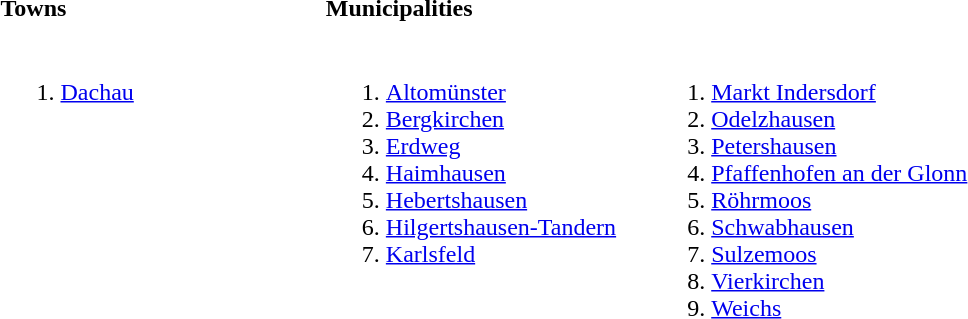<table>
<tr>
<th align=left width=33%>Towns</th>
<th align=left width=33%>Municipalities</th>
<th align=left width=33%></th>
</tr>
<tr valign=top>
<td><br><ol><li><a href='#'>Dachau</a></li></ol></td>
<td><br><ol><li><a href='#'>Altomünster</a></li><li><a href='#'>Bergkirchen</a></li><li><a href='#'>Erdweg</a></li><li><a href='#'>Haimhausen</a></li><li><a href='#'>Hebertshausen</a></li><li><a href='#'>Hilgertshausen-Tandern</a></li><li><a href='#'>Karlsfeld</a></li></ol></td>
<td><br><ol>
<li> <a href='#'>Markt Indersdorf</a>
<li> <a href='#'>Odelzhausen</a>
<li> <a href='#'>Petershausen</a>
<li> <a href='#'>Pfaffenhofen an der Glonn</a>
<li> <a href='#'>Röhrmoos</a>
<li> <a href='#'>Schwabhausen</a>
<li> <a href='#'>Sulzemoos</a>
<li> <a href='#'>Vierkirchen</a>
<li> <a href='#'>Weichs</a>
</ol></td>
</tr>
</table>
